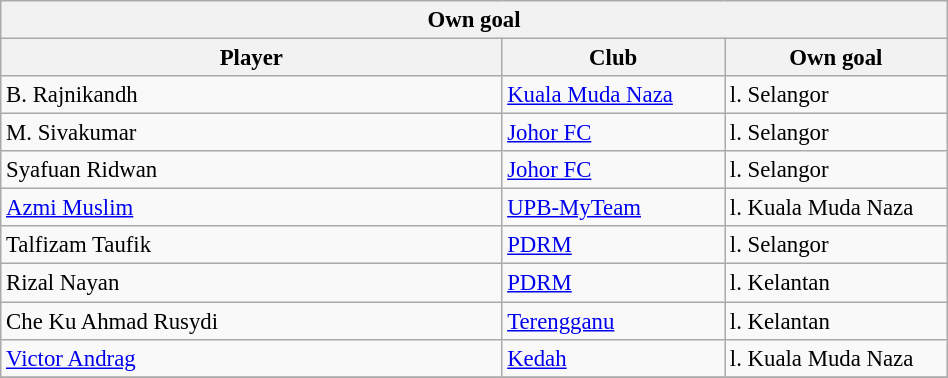<table class="wikitable" style="font-size:95%;" width="50%">
<tr>
<th colspan="4" style="text-align:center;">Own goal</th>
</tr>
<tr>
<th width=45%>Player</th>
<th width=20%>Club</th>
<th width=20%>Own goal</th>
</tr>
<tr>
<td>B. Rajnikandh</td>
<td><a href='#'>Kuala Muda Naza</a></td>
<td>l. Selangor</td>
</tr>
<tr>
<td>M. Sivakumar</td>
<td><a href='#'>Johor FC</a></td>
<td>l. Selangor</td>
</tr>
<tr>
<td>Syafuan Ridwan</td>
<td><a href='#'>Johor FC</a></td>
<td>l. Selangor</td>
</tr>
<tr>
<td><a href='#'>Azmi Muslim</a></td>
<td><a href='#'>UPB-MyTeam</a></td>
<td>l. Kuala Muda Naza</td>
</tr>
<tr>
<td>Talfizam Taufik</td>
<td><a href='#'>PDRM</a></td>
<td>l. Selangor</td>
</tr>
<tr>
<td>Rizal Nayan</td>
<td><a href='#'>PDRM</a></td>
<td>l. Kelantan</td>
</tr>
<tr>
<td>Che Ku Ahmad Rusydi</td>
<td><a href='#'>Terengganu</a></td>
<td>l. Kelantan</td>
</tr>
<tr>
<td><a href='#'>Victor Andrag</a></td>
<td><a href='#'>Kedah</a></td>
<td>l. Kuala Muda Naza</td>
</tr>
<tr>
</tr>
</table>
